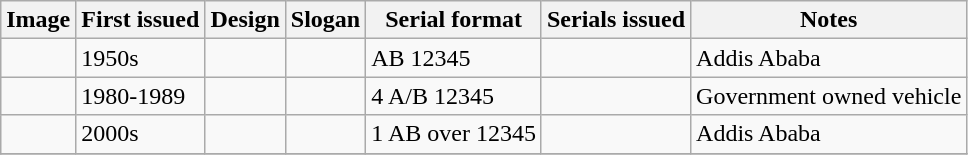<table class="wikitable">
<tr>
<th>Image</th>
<th>First issued</th>
<th>Design</th>
<th>Slogan</th>
<th>Serial format</th>
<th>Serials issued</th>
<th>Notes</th>
</tr>
<tr>
<td></td>
<td>1950s</td>
<td></td>
<td></td>
<td>AB 12345</td>
<td></td>
<td>Addis Ababa</td>
</tr>
<tr>
<td></td>
<td>1980-1989</td>
<td></td>
<td></td>
<td>4 A/B 12345</td>
<td></td>
<td>Government owned vehicle</td>
</tr>
<tr>
<td></td>
<td>2000s</td>
<td></td>
<td></td>
<td>1 AB over 12345</td>
<td></td>
<td>Addis Ababa</td>
</tr>
<tr>
</tr>
</table>
